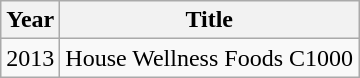<table class="wikitable">
<tr>
<th>Year</th>
<th>Title</th>
</tr>
<tr>
<td>2013</td>
<td>House Wellness Foods C1000</td>
</tr>
</table>
